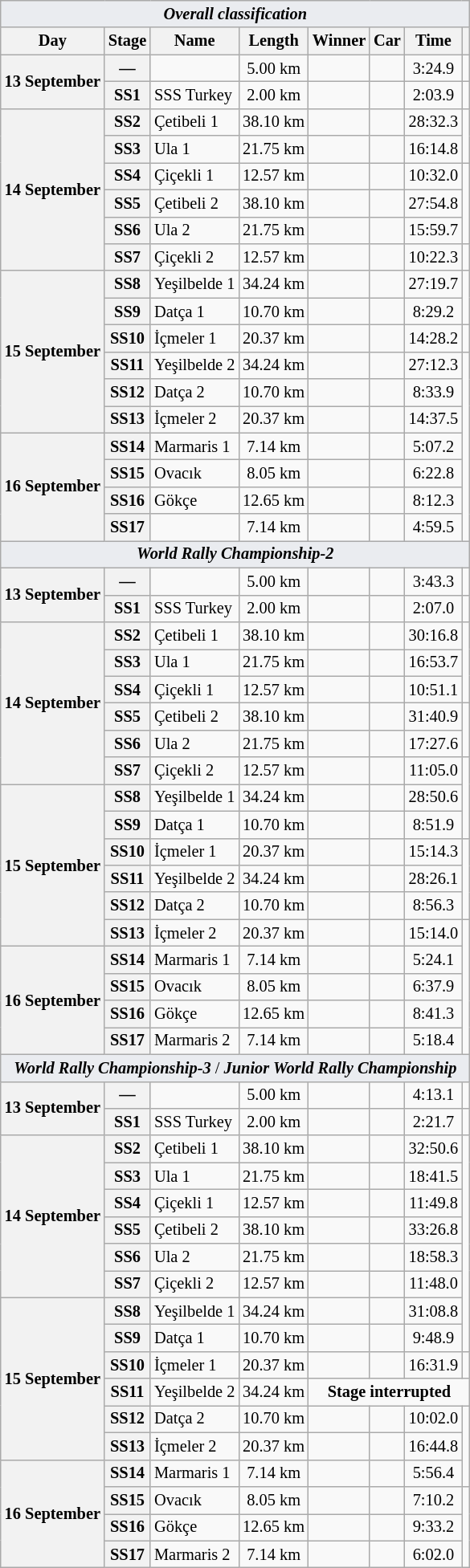<table class="wikitable" style="font-size: 85%;">
<tr>
<td style="background-color:#EAECF0; text-align:center" colspan="8"><strong><em>Overall classification</em></strong></td>
</tr>
<tr>
<th>Day</th>
<th>Stage</th>
<th>Name</th>
<th>Length</th>
<th>Winner</th>
<th>Car</th>
<th>Time</th>
<th></th>
</tr>
<tr>
<th rowspan="2">13 September</th>
<th>—</th>
<td></td>
<td align="center">5.00 km</td>
<td></td>
<td></td>
<td align="center">3:24.9</td>
<td></td>
</tr>
<tr>
<th>SS1</th>
<td>SSS Turkey</td>
<td align="center">2.00 km</td>
<td></td>
<td></td>
<td align="center">2:03.9</td>
<td></td>
</tr>
<tr>
<th rowspan="6">14 September</th>
<th>SS2</th>
<td>Çetibeli 1</td>
<td align="center">38.10 km</td>
<td></td>
<td></td>
<td align="center">28:32.3</td>
<td rowspan="2"></td>
</tr>
<tr>
<th>SS3</th>
<td>Ula 1</td>
<td align="center">21.75 km</td>
<td></td>
<td></td>
<td align="center">16:14.8</td>
</tr>
<tr>
<th>SS4</th>
<td>Çiçekli 1</td>
<td align="center">12.57 km</td>
<td></td>
<td></td>
<td align="center">10:32.0</td>
<td rowspan="3"></td>
</tr>
<tr>
<th>SS5</th>
<td>Çetibeli 2</td>
<td align="center">38.10 km</td>
<td></td>
<td></td>
<td align="center">27:54.8</td>
</tr>
<tr>
<th>SS6</th>
<td>Ula 2</td>
<td align="center">21.75 km</td>
<td></td>
<td></td>
<td align="center">15:59.7</td>
</tr>
<tr>
<th>SS7</th>
<td>Çiçekli 2</td>
<td align="center">12.57 km</td>
<td></td>
<td></td>
<td align="center">10:22.3</td>
<td></td>
</tr>
<tr>
<th rowspan="6">15 September</th>
<th>SS8</th>
<td>Yeşilbelde 1</td>
<td align="center">34.24 km</td>
<td></td>
<td></td>
<td align="center">27:19.7</td>
<td rowspan="2"></td>
</tr>
<tr>
<th>SS9</th>
<td>Datça 1</td>
<td align="center">10.70 km</td>
<td></td>
<td></td>
<td align="center">8:29.2</td>
</tr>
<tr>
<th>SS10</th>
<td>İçmeler 1</td>
<td align="center">20.37 km</td>
<td></td>
<td></td>
<td align="center">14:28.2</td>
<td></td>
</tr>
<tr>
<th>SS11</th>
<td>Yeşilbelde 2</td>
<td align="center">34.24 km</td>
<td></td>
<td></td>
<td align="center">27:12.3</td>
<td rowspan="7"></td>
</tr>
<tr>
<th>SS12</th>
<td>Datça 2</td>
<td align="center">10.70 km</td>
<td></td>
<td></td>
<td align="center">8:33.9</td>
</tr>
<tr>
<th>SS13</th>
<td>İçmeler 2</td>
<td align="center">20.37 km</td>
<td></td>
<td></td>
<td align="center">14:37.5</td>
</tr>
<tr>
<th rowspan="4">16 September</th>
<th>SS14</th>
<td>Marmaris 1</td>
<td align="center">7.14 km</td>
<td></td>
<td></td>
<td align="center">5:07.2</td>
</tr>
<tr>
<th>SS15</th>
<td>Ovacık</td>
<td align="center">8.05 km</td>
<td></td>
<td></td>
<td align="center">6:22.8</td>
</tr>
<tr>
<th>SS16</th>
<td>Gökçe</td>
<td align="center">12.65 km</td>
<td></td>
<td></td>
<td align="center">8:12.3</td>
</tr>
<tr>
<th>SS17</th>
<td></td>
<td align="center">7.14 km</td>
<td></td>
<td></td>
<td align="center">4:59.5</td>
</tr>
<tr>
<td style="background-color:#EAECF0; text-align:center" colspan="8"><strong><em>World Rally Championship-2</em></strong></td>
</tr>
<tr>
<th rowspan="2">13 September</th>
<th>—</th>
<td></td>
<td align="center">5.00 km</td>
<td></td>
<td></td>
<td align="center">3:43.3</td>
<td></td>
</tr>
<tr>
<th>SS1</th>
<td>SSS Turkey</td>
<td align="center">2.00 km</td>
<td></td>
<td></td>
<td align="center">2:07.0</td>
<td></td>
</tr>
<tr>
<th rowspan="6">14 September</th>
<th>SS2</th>
<td>Çetibeli 1</td>
<td align="center">38.10 km</td>
<td></td>
<td></td>
<td align="center">30:16.8</td>
<td rowspan="3"></td>
</tr>
<tr>
<th>SS3</th>
<td>Ula 1</td>
<td align="center">21.75 km</td>
<td></td>
<td></td>
<td align="center">16:53.7</td>
</tr>
<tr>
<th>SS4</th>
<td>Çiçekli 1</td>
<td align="center">12.57 km</td>
<td></td>
<td></td>
<td align="center">10:51.1</td>
</tr>
<tr>
<th>SS5</th>
<td>Çetibeli 2</td>
<td align="center">38.10 km</td>
<td></td>
<td></td>
<td align="center">31:40.9</td>
<td rowspan="2"></td>
</tr>
<tr>
<th>SS6</th>
<td>Ula 2</td>
<td align="center">21.75 km</td>
<td></td>
<td></td>
<td align="center">17:27.6</td>
</tr>
<tr>
<th>SS7</th>
<td>Çiçekli 2</td>
<td align="center">12.57 km</td>
<td></td>
<td></td>
<td align="center">11:05.0</td>
<td rowspan="3"></td>
</tr>
<tr>
<th rowspan="6">15 September</th>
<th>SS8</th>
<td>Yeşilbelde 1</td>
<td align="center">34.24 km</td>
<td></td>
<td></td>
<td align="center">28:50.6</td>
</tr>
<tr>
<th>SS9</th>
<td>Datça 1</td>
<td align="center">10.70 km</td>
<td></td>
<td></td>
<td align="center">8:51.9</td>
</tr>
<tr>
<th>SS10</th>
<td>İçmeler 1</td>
<td align="center">20.37 km</td>
<td></td>
<td></td>
<td align="center">15:14.3</td>
<td rowspan="3"></td>
</tr>
<tr>
<th>SS11</th>
<td>Yeşilbelde 2</td>
<td align="center">34.24 km</td>
<td></td>
<td></td>
<td align="center">28:26.1</td>
</tr>
<tr>
<th>SS12</th>
<td>Datça 2</td>
<td align="center">10.70 km</td>
<td></td>
<td></td>
<td align="center">8:56.3</td>
</tr>
<tr>
<th>SS13</th>
<td>İçmeler 2</td>
<td align="center">20.37 km</td>
<td></td>
<td></td>
<td align="center">15:14.0</td>
<td rowspan="5"></td>
</tr>
<tr>
<th rowspan="4">16 September</th>
<th>SS14</th>
<td>Marmaris 1</td>
<td align="center">7.14 km</td>
<td></td>
<td></td>
<td align="center">5:24.1</td>
</tr>
<tr>
<th>SS15</th>
<td>Ovacık</td>
<td align="center">8.05 km</td>
<td></td>
<td></td>
<td align="center">6:37.9</td>
</tr>
<tr>
<th>SS16</th>
<td>Gökçe</td>
<td align="center">12.65 km</td>
<td></td>
<td></td>
<td align="center">8:41.3</td>
</tr>
<tr>
<th>SS17</th>
<td>Marmaris 2</td>
<td align="center">7.14 km</td>
<td></td>
<td></td>
<td align="center">5:18.4</td>
</tr>
<tr>
<td style="background-color:#EAECF0; text-align:center" colspan="8"><strong><em>World Rally Championship-3</em></strong> / <strong><em>Junior World Rally Championship</em></strong></td>
</tr>
<tr>
<th rowspan="2">13 September</th>
<th>—</th>
<td></td>
<td align="center">5.00 km</td>
<td></td>
<td></td>
<td align="center">4:13.1</td>
<td></td>
</tr>
<tr>
<th>SS1</th>
<td>SSS Turkey</td>
<td align="center">2.00 km</td>
<td></td>
<td></td>
<td align="center">2:21.7</td>
<td></td>
</tr>
<tr>
<th rowspan="6">14 September</th>
<th>SS2</th>
<td>Çetibeli 1</td>
<td align="center">38.10 km</td>
<td></td>
<td></td>
<td align="center">32:50.6</td>
<td rowspan="8"></td>
</tr>
<tr>
<th>SS3</th>
<td>Ula 1</td>
<td align="center">21.75 km</td>
<td></td>
<td></td>
<td align="center">18:41.5</td>
</tr>
<tr>
<th>SS4</th>
<td>Çiçekli 1</td>
<td align="center">12.57 km</td>
<td></td>
<td></td>
<td align="center">11:49.8</td>
</tr>
<tr>
<th>SS5</th>
<td>Çetibeli 2</td>
<td align="center">38.10 km</td>
<td></td>
<td></td>
<td align="center">33:26.8</td>
</tr>
<tr>
<th>SS6</th>
<td>Ula 2</td>
<td align="center">21.75 km</td>
<td></td>
<td></td>
<td align="center">18:58.3</td>
</tr>
<tr>
<th>SS7</th>
<td>Çiçekli 2</td>
<td align="center">12.57 km</td>
<td></td>
<td></td>
<td align="center">11:48.0</td>
</tr>
<tr>
<th rowspan="6">15 September</th>
<th>SS8</th>
<td>Yeşilbelde 1</td>
<td align="center">34.24 km</td>
<td></td>
<td></td>
<td align="center">31:08.8</td>
</tr>
<tr>
<th>SS9</th>
<td>Datça 1</td>
<td align="center">10.70 km</td>
<td></td>
<td></td>
<td align="center">9:48.9</td>
</tr>
<tr>
<th>SS10</th>
<td>İçmeler 1</td>
<td align="center">20.37 km</td>
<td></td>
<td></td>
<td align="center">16:31.9</td>
<td></td>
</tr>
<tr>
<th>SS11</th>
<td>Yeşilbelde 2</td>
<td align="center">34.24 km</td>
<td colspan="4" align="center"><strong>Stage interrupted</strong></td>
</tr>
<tr>
<th>SS12</th>
<td>Datça 2</td>
<td align="center">10.70 km</td>
<td></td>
<td></td>
<td align="center">10:02.0</td>
<td rowspan="3"></td>
</tr>
<tr>
<th>SS13</th>
<td>İçmeler 2</td>
<td align="center">20.37 km</td>
<td></td>
<td></td>
<td align="center">16:44.8</td>
</tr>
<tr>
<th rowspan="4">16 September</th>
<th>SS14</th>
<td>Marmaris 1</td>
<td align="center">7.14 km</td>
<td></td>
<td></td>
<td align="center">5:56.4</td>
</tr>
<tr>
<th>SS15</th>
<td>Ovacık</td>
<td align="center">8.05 km</td>
<td></td>
<td></td>
<td align="center">7:10.2</td>
<td rowspan="3"></td>
</tr>
<tr>
<th>SS16</th>
<td>Gökçe</td>
<td align="center">12.65 km</td>
<td></td>
<td></td>
<td align="center">9:33.2</td>
</tr>
<tr>
<th>SS17</th>
<td>Marmaris 2</td>
<td align="center">7.14 km</td>
<td></td>
<td></td>
<td align="center">6:02.0</td>
</tr>
</table>
